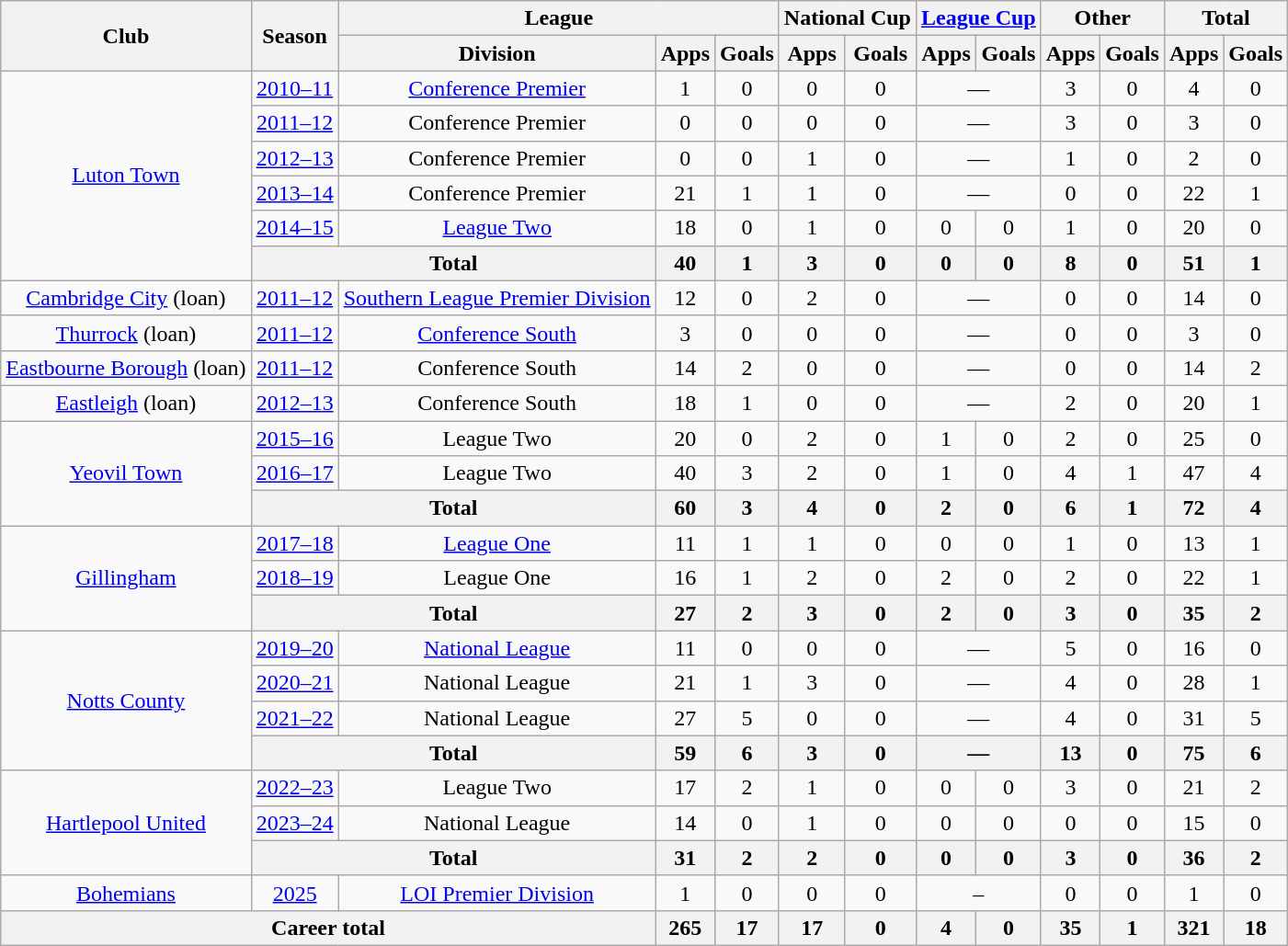<table class=wikitable style="text-align: center">
<tr>
<th rowspan=2>Club</th>
<th rowspan=2>Season</th>
<th colspan=3>League</th>
<th colspan=2>National Cup</th>
<th colspan=2><a href='#'>League Cup</a></th>
<th colspan=2>Other</th>
<th colspan=2>Total</th>
</tr>
<tr>
<th>Division</th>
<th>Apps</th>
<th>Goals</th>
<th>Apps</th>
<th>Goals</th>
<th>Apps</th>
<th>Goals</th>
<th>Apps</th>
<th>Goals</th>
<th>Apps</th>
<th>Goals</th>
</tr>
<tr>
<td rowspan=6><a href='#'>Luton Town</a></td>
<td><a href='#'>2010–11</a></td>
<td><a href='#'>Conference Premier</a></td>
<td>1</td>
<td>0</td>
<td>0</td>
<td>0</td>
<td colspan=2>—</td>
<td>3</td>
<td>0</td>
<td>4</td>
<td>0</td>
</tr>
<tr>
<td><a href='#'>2011–12</a></td>
<td>Conference Premier</td>
<td>0</td>
<td>0</td>
<td>0</td>
<td>0</td>
<td colspan=2>—</td>
<td>3</td>
<td>0</td>
<td>3</td>
<td>0</td>
</tr>
<tr>
<td><a href='#'>2012–13</a></td>
<td>Conference Premier</td>
<td>0</td>
<td>0</td>
<td>1</td>
<td>0</td>
<td colspan=2>—</td>
<td>1</td>
<td>0</td>
<td>2</td>
<td>0</td>
</tr>
<tr>
<td><a href='#'>2013–14</a></td>
<td>Conference Premier</td>
<td>21</td>
<td>1</td>
<td>1</td>
<td>0</td>
<td colspan=2>—</td>
<td>0</td>
<td>0</td>
<td>22</td>
<td>1</td>
</tr>
<tr>
<td><a href='#'>2014–15</a></td>
<td><a href='#'>League Two</a></td>
<td>18</td>
<td>0</td>
<td>1</td>
<td>0</td>
<td>0</td>
<td>0</td>
<td>1</td>
<td>0</td>
<td>20</td>
<td>0</td>
</tr>
<tr>
<th colspan=2>Total</th>
<th>40</th>
<th>1</th>
<th>3</th>
<th>0</th>
<th>0</th>
<th>0</th>
<th>8</th>
<th>0</th>
<th>51</th>
<th>1</th>
</tr>
<tr>
<td><a href='#'>Cambridge City</a> (loan)</td>
<td><a href='#'>2011–12</a></td>
<td><a href='#'>Southern League Premier Division</a></td>
<td>12</td>
<td>0</td>
<td>2</td>
<td>0</td>
<td colspan=2>—</td>
<td>0</td>
<td>0</td>
<td>14</td>
<td>0</td>
</tr>
<tr>
<td><a href='#'>Thurrock</a> (loan)</td>
<td><a href='#'>2011–12</a></td>
<td><a href='#'>Conference South</a></td>
<td>3</td>
<td>0</td>
<td>0</td>
<td>0</td>
<td colspan=2>—</td>
<td>0</td>
<td>0</td>
<td>3</td>
<td>0</td>
</tr>
<tr>
<td><a href='#'>Eastbourne Borough</a> (loan)</td>
<td><a href='#'>2011–12</a></td>
<td>Conference South</td>
<td>14</td>
<td>2</td>
<td>0</td>
<td>0</td>
<td colspan=2>—</td>
<td>0</td>
<td>0</td>
<td>14</td>
<td>2</td>
</tr>
<tr>
<td><a href='#'>Eastleigh</a> (loan)</td>
<td><a href='#'>2012–13</a></td>
<td>Conference South</td>
<td>18</td>
<td>1</td>
<td>0</td>
<td>0</td>
<td colspan=2>—</td>
<td>2</td>
<td>0</td>
<td>20</td>
<td>1</td>
</tr>
<tr>
<td rowspan=3><a href='#'>Yeovil Town</a></td>
<td><a href='#'>2015–16</a></td>
<td>League Two</td>
<td>20</td>
<td>0</td>
<td>2</td>
<td>0</td>
<td>1</td>
<td>0</td>
<td>2</td>
<td>0</td>
<td>25</td>
<td>0</td>
</tr>
<tr>
<td><a href='#'>2016–17</a></td>
<td>League Two</td>
<td>40</td>
<td>3</td>
<td>2</td>
<td>0</td>
<td>1</td>
<td>0</td>
<td>4</td>
<td>1</td>
<td>47</td>
<td>4</td>
</tr>
<tr>
<th colspan=2>Total</th>
<th>60</th>
<th>3</th>
<th>4</th>
<th>0</th>
<th>2</th>
<th>0</th>
<th>6</th>
<th>1</th>
<th>72</th>
<th>4</th>
</tr>
<tr>
<td rowspan=3><a href='#'>Gillingham</a></td>
<td><a href='#'>2017–18</a></td>
<td><a href='#'>League One</a></td>
<td>11</td>
<td>1</td>
<td>1</td>
<td>0</td>
<td>0</td>
<td>0</td>
<td>1</td>
<td>0</td>
<td>13</td>
<td>1</td>
</tr>
<tr>
<td><a href='#'>2018–19</a></td>
<td>League One</td>
<td>16</td>
<td>1</td>
<td>2</td>
<td>0</td>
<td>2</td>
<td>0</td>
<td>2</td>
<td>0</td>
<td>22</td>
<td>1</td>
</tr>
<tr>
<th colspan=2>Total</th>
<th>27</th>
<th>2</th>
<th>3</th>
<th>0</th>
<th>2</th>
<th>0</th>
<th>3</th>
<th>0</th>
<th>35</th>
<th>2</th>
</tr>
<tr>
<td rowspan=4><a href='#'>Notts County</a></td>
<td><a href='#'>2019–20</a></td>
<td><a href='#'>National League</a></td>
<td>11</td>
<td>0</td>
<td>0</td>
<td>0</td>
<td colspan=2>—</td>
<td>5</td>
<td>0</td>
<td>16</td>
<td>0</td>
</tr>
<tr>
<td><a href='#'>2020–21</a></td>
<td>National League</td>
<td>21</td>
<td>1</td>
<td>3</td>
<td>0</td>
<td colspan=2>—</td>
<td>4</td>
<td>0</td>
<td>28</td>
<td>1</td>
</tr>
<tr>
<td><a href='#'>2021–22</a></td>
<td>National League</td>
<td>27</td>
<td>5</td>
<td>0</td>
<td>0</td>
<td colspan="2">—</td>
<td>4</td>
<td>0</td>
<td>31</td>
<td>5</td>
</tr>
<tr>
<th colspan=2>Total</th>
<th>59</th>
<th>6</th>
<th>3</th>
<th>0</th>
<th colspan=2>—</th>
<th>13</th>
<th>0</th>
<th>75</th>
<th>6</th>
</tr>
<tr>
<td rowspan="3"><a href='#'>Hartlepool United</a></td>
<td><a href='#'>2022–23</a></td>
<td>League Two</td>
<td>17</td>
<td>2</td>
<td>1</td>
<td>0</td>
<td>0</td>
<td>0</td>
<td>3</td>
<td>0</td>
<td>21</td>
<td>2</td>
</tr>
<tr>
<td><a href='#'>2023–24</a></td>
<td>National League</td>
<td>14</td>
<td>0</td>
<td>1</td>
<td>0</td>
<td>0</td>
<td>0</td>
<td>0</td>
<td>0</td>
<td>15</td>
<td>0</td>
</tr>
<tr>
<th colspan=2>Total</th>
<th>31</th>
<th>2</th>
<th>2</th>
<th>0</th>
<th>0</th>
<th>0</th>
<th>3</th>
<th>0</th>
<th>36</th>
<th>2</th>
</tr>
<tr>
<td><a href='#'>Bohemians</a></td>
<td><a href='#'>2025</a></td>
<td><a href='#'>LOI Premier Division</a></td>
<td>1</td>
<td>0</td>
<td>0</td>
<td>0</td>
<td colspan="2">–</td>
<td>0</td>
<td>0</td>
<td>1</td>
<td>0</td>
</tr>
<tr>
<th colspan=3>Career total</th>
<th>265</th>
<th>17</th>
<th>17</th>
<th>0</th>
<th>4</th>
<th>0</th>
<th>35</th>
<th>1</th>
<th>321</th>
<th>18</th>
</tr>
</table>
